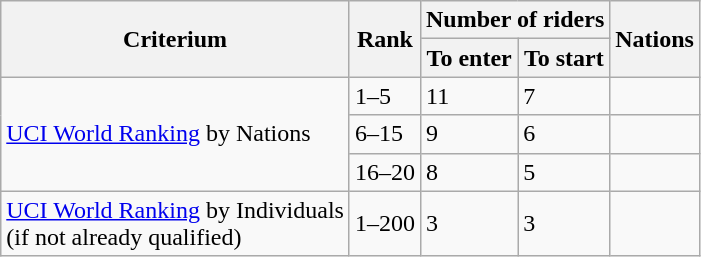<table class="wikitable">
<tr>
<th rowspan=2>Criterium</th>
<th rowspan=2>Rank</th>
<th colspan=2>Number of riders</th>
<th rowspan=2>Nations</th>
</tr>
<tr>
<th>To enter</th>
<th>To start</th>
</tr>
<tr>
<td rowspan=3><a href='#'>UCI World Ranking</a> by Nations</td>
<td>1–5</td>
<td>11</td>
<td>7</td>
<td></td>
</tr>
<tr>
<td>6–15</td>
<td>9</td>
<td>6</td>
<td></td>
</tr>
<tr>
<td>16–20</td>
<td>8</td>
<td>5</td>
<td></td>
</tr>
<tr>
<td><a href='#'>UCI World Ranking</a> by Individuals<br>(if not already qualified)</td>
<td>1–200</td>
<td>3</td>
<td>3</td>
<td></td>
</tr>
</table>
